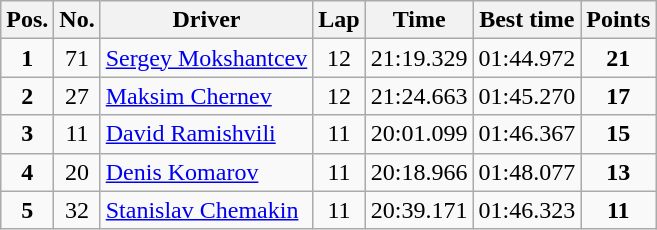<table class="wikitable" style="font-size: 100%;">
<tr>
<th>Pos.</th>
<th>No.</th>
<th>Driver</th>
<th>Lap</th>
<th>Time</th>
<th>Best time</th>
<th>Points</th>
</tr>
<tr>
<td align="center"><strong>1</strong></td>
<td align="center">71</td>
<td><a href='#'>Sergey Mokshantcev</a></td>
<td align="center">12</td>
<td align="center">21:19.329</td>
<td align="center">01:44.972</td>
<td align="center"><strong>21</strong></td>
</tr>
<tr>
<td align="center"><strong>2</strong></td>
<td align="center">27</td>
<td><a href='#'>Maksim Chernev</a></td>
<td align="center">12</td>
<td align="center">21:24.663</td>
<td align="center">01:45.270</td>
<td align="center"><strong>17</strong></td>
</tr>
<tr>
<td align="center"><strong>3</strong></td>
<td align="center">11</td>
<td><a href='#'>David Ramishvili</a></td>
<td align="center">11</td>
<td align="center">20:01.099</td>
<td align="center">01:46.367</td>
<td align="center"><strong>15</strong></td>
</tr>
<tr>
<td align="center"><strong>4</strong></td>
<td align="center">20</td>
<td><a href='#'>Denis Komarov</a></td>
<td align="center">11</td>
<td align="center">20:18.966</td>
<td align="center">01:48.077</td>
<td align="center"><strong>13</strong></td>
</tr>
<tr>
<td align="center"><strong>5</strong></td>
<td align="center">32</td>
<td><a href='#'>Stanislav Chemakin</a></td>
<td align="center">11</td>
<td align="center">20:39.171</td>
<td align="center">01:46.323</td>
<td align="center"><strong>11</strong></td>
</tr>
</table>
